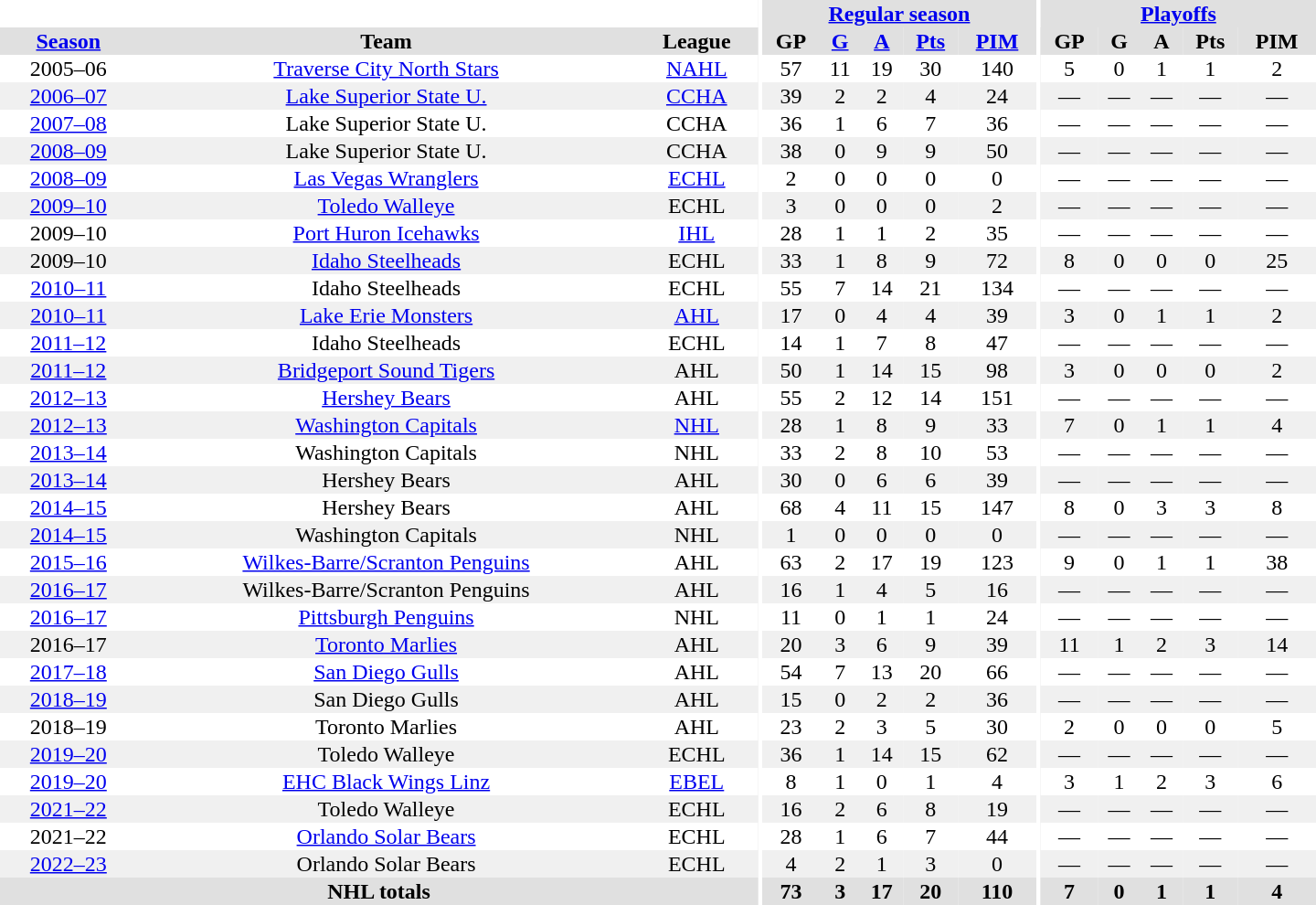<table border="0" cellpadding="1" cellspacing="0" style="text-align:center; width:60em">
<tr bgcolor="#e0e0e0">
<th colspan="3" bgcolor="#ffffff"></th>
<th rowspan="99" bgcolor="#ffffff"></th>
<th colspan="5"><a href='#'>Regular season</a></th>
<th rowspan="99" bgcolor="#ffffff"></th>
<th colspan="5"><a href='#'>Playoffs</a></th>
</tr>
<tr bgcolor="#e0e0e0">
<th><a href='#'>Season</a></th>
<th>Team</th>
<th>League</th>
<th>GP</th>
<th><a href='#'>G</a></th>
<th><a href='#'>A</a></th>
<th><a href='#'>Pts</a></th>
<th><a href='#'>PIM</a></th>
<th>GP</th>
<th>G</th>
<th>A</th>
<th>Pts</th>
<th>PIM</th>
</tr>
<tr ALIGN="center">
<td>2005–06</td>
<td><a href='#'>Traverse City North Stars</a></td>
<td><a href='#'>NAHL</a></td>
<td>57</td>
<td>11</td>
<td>19</td>
<td>30</td>
<td>140</td>
<td>5</td>
<td>0</td>
<td>1</td>
<td>1</td>
<td>2</td>
</tr>
<tr ALIGN="center" bgcolor="#f0f0f0">
<td><a href='#'>2006–07</a></td>
<td><a href='#'>Lake Superior State U.</a></td>
<td><a href='#'>CCHA</a></td>
<td>39</td>
<td>2</td>
<td>2</td>
<td>4</td>
<td>24</td>
<td>—</td>
<td>—</td>
<td>—</td>
<td>—</td>
<td>—</td>
</tr>
<tr ALIGN="center">
<td><a href='#'>2007–08</a></td>
<td>Lake Superior State U.</td>
<td>CCHA</td>
<td>36</td>
<td>1</td>
<td>6</td>
<td>7</td>
<td>36</td>
<td>—</td>
<td>—</td>
<td>—</td>
<td>—</td>
<td>—</td>
</tr>
<tr ALIGN="center" bgcolor="#f0f0f0">
<td><a href='#'>2008–09</a></td>
<td>Lake Superior State U.</td>
<td>CCHA</td>
<td>38</td>
<td>0</td>
<td>9</td>
<td>9</td>
<td>50</td>
<td>—</td>
<td>—</td>
<td>—</td>
<td>—</td>
<td>—</td>
</tr>
<tr ALIGN="center">
<td><a href='#'>2008–09</a></td>
<td><a href='#'>Las Vegas Wranglers</a></td>
<td><a href='#'>ECHL</a></td>
<td>2</td>
<td>0</td>
<td>0</td>
<td>0</td>
<td>0</td>
<td>—</td>
<td>—</td>
<td>—</td>
<td>—</td>
<td>—</td>
</tr>
<tr ALIGN="center" bgcolor="#f0f0f0">
<td><a href='#'>2009–10</a></td>
<td><a href='#'>Toledo Walleye</a></td>
<td>ECHL</td>
<td>3</td>
<td>0</td>
<td>0</td>
<td>0</td>
<td>2</td>
<td>—</td>
<td>—</td>
<td>—</td>
<td>—</td>
<td>—</td>
</tr>
<tr ALIGN="center">
<td>2009–10</td>
<td><a href='#'>Port Huron Icehawks</a></td>
<td><a href='#'>IHL</a></td>
<td>28</td>
<td>1</td>
<td>1</td>
<td>2</td>
<td>35</td>
<td>—</td>
<td>—</td>
<td>—</td>
<td>—</td>
<td>—</td>
</tr>
<tr ALIGN="center" bgcolor="#f0f0f0">
<td>2009–10</td>
<td><a href='#'>Idaho Steelheads</a></td>
<td>ECHL</td>
<td>33</td>
<td>1</td>
<td>8</td>
<td>9</td>
<td>72</td>
<td>8</td>
<td>0</td>
<td>0</td>
<td>0</td>
<td>25</td>
</tr>
<tr ALIGN="center">
<td><a href='#'>2010–11</a></td>
<td>Idaho Steelheads</td>
<td>ECHL</td>
<td>55</td>
<td>7</td>
<td>14</td>
<td>21</td>
<td>134</td>
<td>—</td>
<td>—</td>
<td>—</td>
<td>—</td>
<td>—</td>
</tr>
<tr ALIGN="center" bgcolor="#f0f0f0">
<td><a href='#'>2010–11</a></td>
<td><a href='#'>Lake Erie Monsters</a></td>
<td><a href='#'>AHL</a></td>
<td>17</td>
<td>0</td>
<td>4</td>
<td>4</td>
<td>39</td>
<td>3</td>
<td>0</td>
<td>1</td>
<td>1</td>
<td>2</td>
</tr>
<tr ALIGN="center">
<td><a href='#'>2011–12</a></td>
<td>Idaho Steelheads</td>
<td>ECHL</td>
<td>14</td>
<td>1</td>
<td>7</td>
<td>8</td>
<td>47</td>
<td>—</td>
<td>—</td>
<td>—</td>
<td>—</td>
<td>—</td>
</tr>
<tr ALIGN="center"  bgcolor="#f0f0f0">
<td><a href='#'>2011–12</a></td>
<td><a href='#'>Bridgeport Sound Tigers</a></td>
<td>AHL</td>
<td>50</td>
<td>1</td>
<td>14</td>
<td>15</td>
<td>98</td>
<td>3</td>
<td>0</td>
<td>0</td>
<td>0</td>
<td>2</td>
</tr>
<tr ALIGN="center">
<td><a href='#'>2012–13</a></td>
<td><a href='#'>Hershey Bears</a></td>
<td>AHL</td>
<td>55</td>
<td>2</td>
<td>12</td>
<td>14</td>
<td>151</td>
<td>—</td>
<td>—</td>
<td>—</td>
<td>—</td>
<td>—</td>
</tr>
<tr ALIGN="center"  bgcolor="#f0f0f0">
<td><a href='#'>2012–13</a></td>
<td><a href='#'>Washington Capitals</a></td>
<td><a href='#'>NHL</a></td>
<td>28</td>
<td>1</td>
<td>8</td>
<td>9</td>
<td>33</td>
<td>7</td>
<td>0</td>
<td>1</td>
<td>1</td>
<td>4</td>
</tr>
<tr ALIGN="center">
<td><a href='#'>2013–14</a></td>
<td>Washington Capitals</td>
<td>NHL</td>
<td>33</td>
<td>2</td>
<td>8</td>
<td>10</td>
<td>53</td>
<td>—</td>
<td>—</td>
<td>—</td>
<td>—</td>
<td>—</td>
</tr>
<tr ALIGN="center"   bgcolor="#f0f0f0">
<td><a href='#'>2013–14</a></td>
<td>Hershey Bears</td>
<td>AHL</td>
<td>30</td>
<td>0</td>
<td>6</td>
<td>6</td>
<td>39</td>
<td>—</td>
<td>—</td>
<td>—</td>
<td>—</td>
<td>—</td>
</tr>
<tr ALIGN="center">
<td><a href='#'>2014–15</a></td>
<td>Hershey Bears</td>
<td>AHL</td>
<td>68</td>
<td>4</td>
<td>11</td>
<td>15</td>
<td>147</td>
<td>8</td>
<td>0</td>
<td>3</td>
<td>3</td>
<td>8</td>
</tr>
<tr ALIGN="center"  bgcolor="#f0f0f0">
<td><a href='#'>2014–15</a></td>
<td>Washington Capitals</td>
<td>NHL</td>
<td>1</td>
<td>0</td>
<td>0</td>
<td>0</td>
<td>0</td>
<td>—</td>
<td>—</td>
<td>—</td>
<td>—</td>
<td>—</td>
</tr>
<tr ALIGN="center">
<td><a href='#'>2015–16</a></td>
<td><a href='#'>Wilkes-Barre/Scranton Penguins</a></td>
<td>AHL</td>
<td>63</td>
<td>2</td>
<td>17</td>
<td>19</td>
<td>123</td>
<td>9</td>
<td>0</td>
<td>1</td>
<td>1</td>
<td>38</td>
</tr>
<tr ALIGN="center"  bgcolor="#f0f0f0">
<td><a href='#'>2016–17</a></td>
<td>Wilkes-Barre/Scranton Penguins</td>
<td>AHL</td>
<td>16</td>
<td>1</td>
<td>4</td>
<td>5</td>
<td>16</td>
<td>—</td>
<td>—</td>
<td>—</td>
<td>—</td>
<td>—</td>
</tr>
<tr ALIGN="center">
<td><a href='#'>2016–17</a></td>
<td><a href='#'>Pittsburgh Penguins</a></td>
<td>NHL</td>
<td>11</td>
<td>0</td>
<td>1</td>
<td>1</td>
<td>24</td>
<td>—</td>
<td>—</td>
<td>—</td>
<td>—</td>
<td>—</td>
</tr>
<tr ALIGN="center"  bgcolor="#f0f0f0">
<td>2016–17</td>
<td><a href='#'>Toronto Marlies</a></td>
<td>AHL</td>
<td>20</td>
<td>3</td>
<td>6</td>
<td>9</td>
<td>39</td>
<td>11</td>
<td>1</td>
<td>2</td>
<td>3</td>
<td>14</td>
</tr>
<tr ALIGN="center">
<td><a href='#'>2017–18</a></td>
<td><a href='#'>San Diego Gulls</a></td>
<td>AHL</td>
<td>54</td>
<td>7</td>
<td>13</td>
<td>20</td>
<td>66</td>
<td>—</td>
<td>—</td>
<td>—</td>
<td>—</td>
<td>—</td>
</tr>
<tr ALIGN="center" bgcolor="#f0f0f0">
<td><a href='#'>2018–19</a></td>
<td>San Diego Gulls</td>
<td>AHL</td>
<td>15</td>
<td>0</td>
<td>2</td>
<td>2</td>
<td>36</td>
<td>—</td>
<td>—</td>
<td>—</td>
<td>—</td>
<td>—</td>
</tr>
<tr ALIGN="center">
<td>2018–19</td>
<td>Toronto Marlies</td>
<td>AHL</td>
<td>23</td>
<td>2</td>
<td>3</td>
<td>5</td>
<td>30</td>
<td>2</td>
<td>0</td>
<td>0</td>
<td>0</td>
<td>5</td>
</tr>
<tr ALIGN="center" bgcolor="#f0f0f0">
<td><a href='#'>2019–20</a></td>
<td>Toledo Walleye</td>
<td>ECHL</td>
<td>36</td>
<td>1</td>
<td>14</td>
<td>15</td>
<td>62</td>
<td>—</td>
<td>—</td>
<td>—</td>
<td>—</td>
<td>—</td>
</tr>
<tr ALIGN="center">
<td><a href='#'>2019–20</a></td>
<td><a href='#'>EHC Black Wings Linz</a></td>
<td><a href='#'>EBEL</a></td>
<td>8</td>
<td>1</td>
<td>0</td>
<td>1</td>
<td>4</td>
<td>3</td>
<td>1</td>
<td>2</td>
<td>3</td>
<td>6</td>
</tr>
<tr ALIGN="center" bgcolor="#f0f0f0">
<td><a href='#'>2021–22</a></td>
<td>Toledo Walleye</td>
<td>ECHL</td>
<td>16</td>
<td>2</td>
<td>6</td>
<td>8</td>
<td>19</td>
<td>—</td>
<td>—</td>
<td>—</td>
<td>—</td>
<td>—</td>
</tr>
<tr ALIGN="center">
<td>2021–22</td>
<td><a href='#'>Orlando Solar Bears</a></td>
<td>ECHL</td>
<td>28</td>
<td>1</td>
<td>6</td>
<td>7</td>
<td>44</td>
<td>—</td>
<td>—</td>
<td>—</td>
<td>—</td>
<td>—</td>
</tr>
<tr ALIGN="center" bgcolor="#f0f0f0">
<td><a href='#'>2022–23</a></td>
<td>Orlando Solar Bears</td>
<td>ECHL</td>
<td>4</td>
<td>2</td>
<td>1</td>
<td>3</td>
<td>0</td>
<td>—</td>
<td>—</td>
<td>—</td>
<td>—</td>
<td>—</td>
</tr>
<tr bgcolor="#e0e0e0">
<th colspan="3">NHL totals</th>
<th>73</th>
<th>3</th>
<th>17</th>
<th>20</th>
<th>110</th>
<th>7</th>
<th>0</th>
<th>1</th>
<th>1</th>
<th>4</th>
</tr>
</table>
